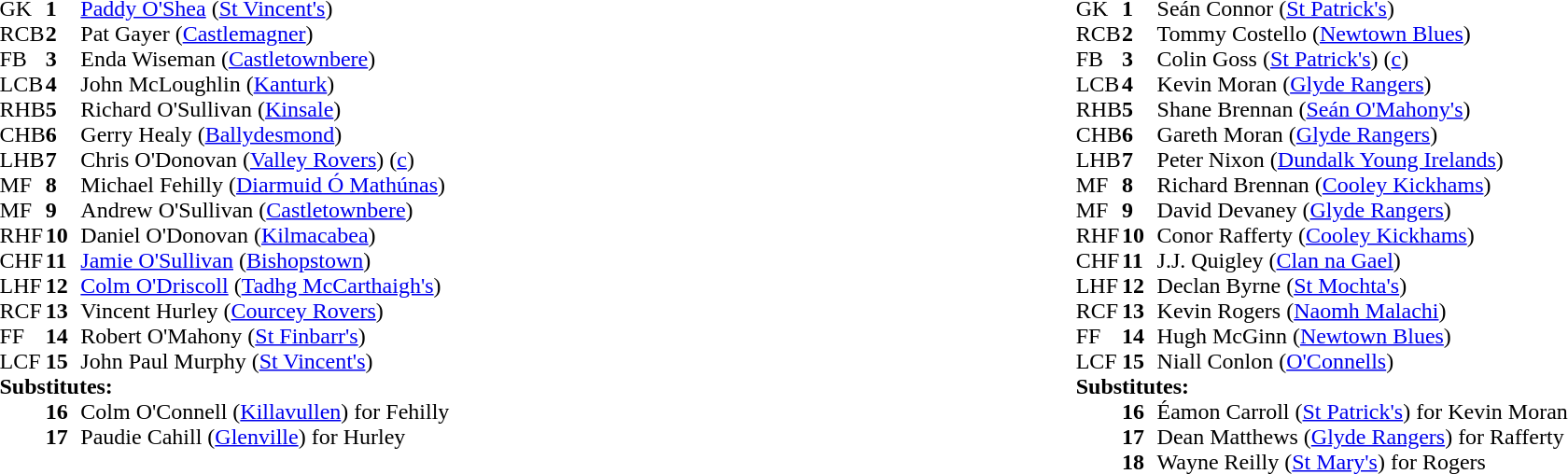<table style="width:100%;">
<tr>
<td style="vertical-align:top; width:50%"><br><table cellspacing="0" cellpadding="0">
<tr>
<th width="25"></th>
<th width="25"></th>
</tr>
<tr>
<td>GK</td>
<td><strong>1</strong></td>
<td><a href='#'>Paddy O'Shea</a> (<a href='#'>St Vincent's</a>)</td>
</tr>
<tr>
<td>RCB</td>
<td><strong>2</strong></td>
<td>Pat Gayer (<a href='#'>Castlemagner</a>)</td>
</tr>
<tr>
<td>FB</td>
<td><strong>3</strong></td>
<td>Enda Wiseman (<a href='#'>Castletownbere</a>)</td>
</tr>
<tr>
<td>LCB</td>
<td><strong>4</strong></td>
<td>John McLoughlin (<a href='#'>Kanturk</a>)</td>
</tr>
<tr>
<td>RHB</td>
<td><strong>5</strong></td>
<td>Richard O'Sullivan (<a href='#'>Kinsale</a>)</td>
</tr>
<tr>
<td>CHB</td>
<td><strong>6</strong></td>
<td>Gerry Healy (<a href='#'>Ballydesmond</a>)</td>
</tr>
<tr>
<td>LHB</td>
<td><strong>7</strong></td>
<td>Chris O'Donovan (<a href='#'>Valley Rovers</a>) (<a href='#'>c</a>)</td>
</tr>
<tr>
<td>MF</td>
<td><strong>8</strong></td>
<td>Michael Fehilly (<a href='#'>Diarmuid Ó Mathúnas</a>)</td>
</tr>
<tr>
<td>MF</td>
<td><strong>9</strong></td>
<td>Andrew O'Sullivan (<a href='#'>Castletownbere</a>)</td>
</tr>
<tr>
<td>RHF</td>
<td><strong>10</strong></td>
<td>Daniel O'Donovan (<a href='#'>Kilmacabea</a>)</td>
</tr>
<tr>
<td>CHF</td>
<td><strong>11</strong></td>
<td><a href='#'>Jamie O'Sullivan</a> (<a href='#'>Bishopstown</a>)</td>
</tr>
<tr>
<td>LHF</td>
<td><strong>12</strong></td>
<td><a href='#'>Colm O'Driscoll</a> (<a href='#'>Tadhg McCarthaigh's</a>)</td>
</tr>
<tr>
<td>RCF</td>
<td><strong>13</strong></td>
<td>Vincent Hurley (<a href='#'>Courcey Rovers</a>)</td>
</tr>
<tr>
<td>FF</td>
<td><strong>14</strong></td>
<td>Robert O'Mahony (<a href='#'>St Finbarr's</a>)</td>
</tr>
<tr>
<td>LCF</td>
<td><strong>15</strong></td>
<td>John Paul Murphy (<a href='#'>St Vincent's</a>)</td>
</tr>
<tr>
<td colspan=3><strong>Substitutes:</strong></td>
</tr>
<tr>
<td></td>
<td><strong>16</strong></td>
<td>Colm O'Connell (<a href='#'>Killavullen</a>) for Fehilly</td>
</tr>
<tr>
<td></td>
<td><strong>17</strong></td>
<td>Paudie Cahill (<a href='#'>Glenville</a>) for Hurley</td>
</tr>
<tr>
</tr>
</table>
</td>
<td style="vertical-align:top; width:50%"><br><table cellspacing="0" cellpadding="0" style="margin:auto">
<tr>
<th width="25"></th>
<th width="25"></th>
</tr>
<tr>
<td>GK</td>
<td><strong>1</strong></td>
<td>Seán Connor (<a href='#'>St Patrick's</a>)</td>
</tr>
<tr>
<td>RCB</td>
<td><strong>2</strong></td>
<td>Tommy Costello (<a href='#'>Newtown Blues</a>)</td>
</tr>
<tr>
<td>FB</td>
<td><strong>3</strong></td>
<td>Colin Goss (<a href='#'>St Patrick's</a>) (<a href='#'>c</a>)</td>
</tr>
<tr>
<td>LCB</td>
<td><strong>4</strong></td>
<td>Kevin Moran (<a href='#'>Glyde Rangers</a>)</td>
</tr>
<tr>
<td>RHB</td>
<td><strong>5</strong></td>
<td>Shane Brennan (<a href='#'>Seán O'Mahony's</a>)</td>
</tr>
<tr>
<td>CHB</td>
<td><strong>6</strong></td>
<td>Gareth Moran (<a href='#'>Glyde Rangers</a>)</td>
</tr>
<tr>
<td>LHB</td>
<td><strong>7</strong></td>
<td>Peter Nixon (<a href='#'>Dundalk Young Irelands</a>)</td>
</tr>
<tr>
<td>MF</td>
<td><strong>8</strong></td>
<td>Richard Brennan (<a href='#'>Cooley Kickhams</a>)</td>
</tr>
<tr>
<td>MF</td>
<td><strong>9</strong></td>
<td>David Devaney (<a href='#'>Glyde Rangers</a>)</td>
</tr>
<tr>
<td>RHF</td>
<td><strong>10</strong></td>
<td>Conor Rafferty (<a href='#'>Cooley Kickhams</a>)</td>
</tr>
<tr>
<td>CHF</td>
<td><strong>11</strong></td>
<td>J.J. Quigley (<a href='#'>Clan na Gael</a>)</td>
</tr>
<tr>
<td>LHF</td>
<td><strong>12</strong></td>
<td>Declan Byrne (<a href='#'>St Mochta's</a>)</td>
</tr>
<tr>
<td>RCF</td>
<td><strong>13</strong></td>
<td>Kevin Rogers (<a href='#'>Naomh Malachi</a>)</td>
</tr>
<tr>
<td>FF</td>
<td><strong>14</strong></td>
<td>Hugh McGinn (<a href='#'>Newtown Blues</a>)</td>
</tr>
<tr>
<td>LCF</td>
<td><strong>15</strong></td>
<td>Niall Conlon (<a href='#'>O'Connells</a>)</td>
</tr>
<tr>
<td colspan=3><strong>Substitutes:</strong></td>
</tr>
<tr>
<td></td>
<td><strong>16</strong></td>
<td>Éamon Carroll (<a href='#'>St Patrick's</a>) for Kevin Moran</td>
</tr>
<tr>
<td></td>
<td><strong>17</strong></td>
<td>Dean Matthews (<a href='#'>Glyde Rangers</a>) for Rafferty</td>
</tr>
<tr>
<td></td>
<td><strong>18</strong></td>
<td>Wayne Reilly (<a href='#'>St Mary's</a>) for Rogers</td>
</tr>
<tr>
</tr>
</table>
</td>
</tr>
</table>
